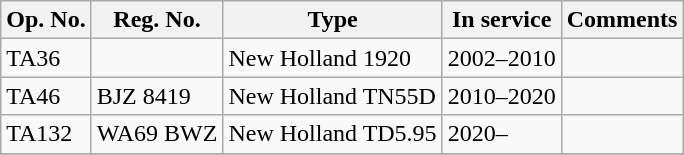<table class="wikitable">
<tr>
<th>Op. No.</th>
<th>Reg. No.</th>
<th>Type</th>
<th>In service</th>
<th>Comments</th>
</tr>
<tr>
<td>TA36</td>
<td></td>
<td>New Holland 1920</td>
<td>2002–2010</td>
<td></td>
</tr>
<tr>
<td>TA46</td>
<td>BJZ 8419</td>
<td>New Holland TN55D</td>
<td>2010–2020</td>
<td></td>
</tr>
<tr>
<td>TA132</td>
<td>WA69 BWZ</td>
<td>New Holland TD5.95</td>
<td>2020–</td>
<td></td>
</tr>
<tr>
</tr>
</table>
